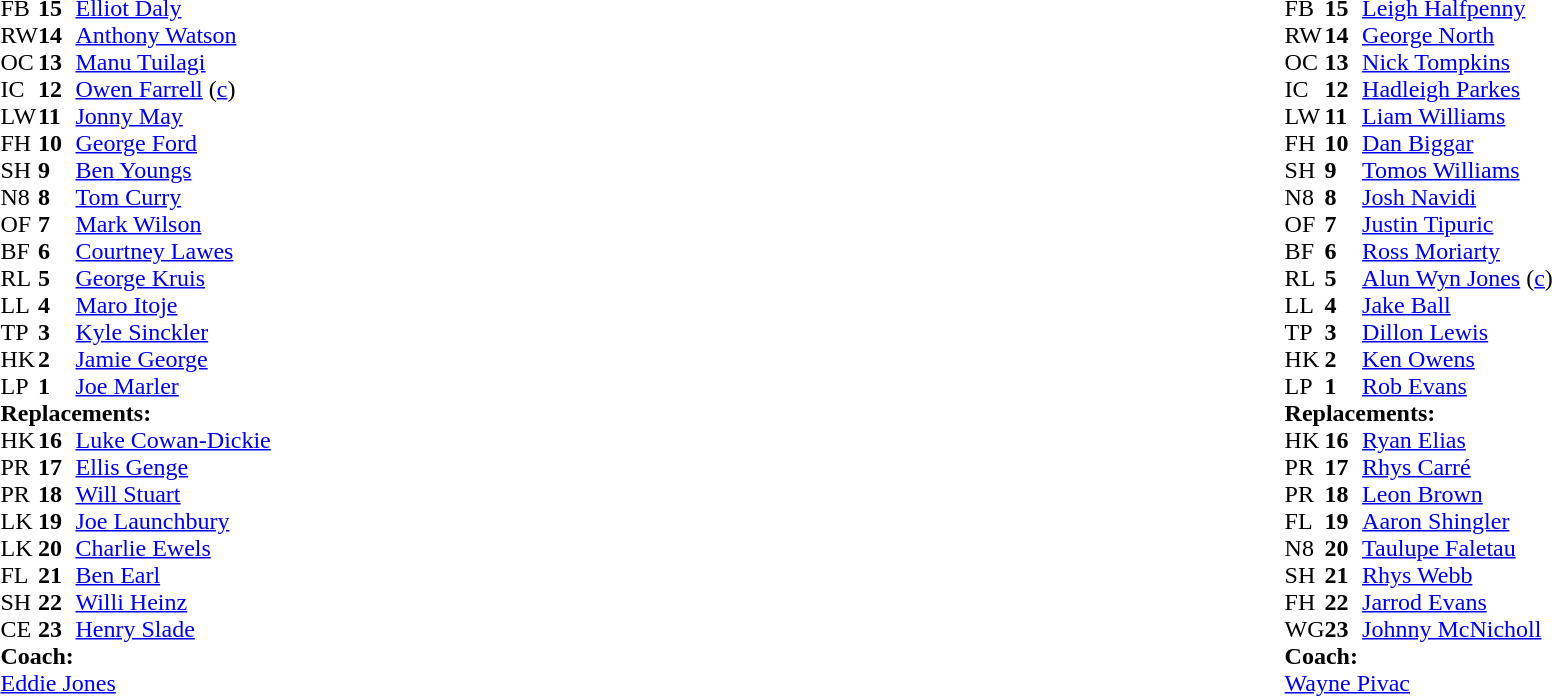<table style="width:100%">
<tr>
<td style="vertical-align:top; width:50%"><br><table cellspacing="0" cellpadding="0">
<tr>
<th width="25"></th>
<th width="25"></th>
</tr>
<tr>
<td>FB</td>
<td><strong>15</strong></td>
<td><a href='#'>Elliot Daly</a></td>
</tr>
<tr>
<td>RW</td>
<td><strong>14</strong></td>
<td><a href='#'>Anthony Watson</a></td>
</tr>
<tr>
<td>OC</td>
<td><strong>13</strong></td>
<td><a href='#'>Manu Tuilagi</a></td>
<td></td>
</tr>
<tr>
<td>IC</td>
<td><strong>12</strong></td>
<td><a href='#'>Owen Farrell</a> (<a href='#'>c</a>)</td>
</tr>
<tr>
<td>LW</td>
<td><strong>11</strong></td>
<td><a href='#'>Jonny May</a></td>
<td></td>
<td></td>
</tr>
<tr>
<td>FH</td>
<td><strong>10</strong></td>
<td><a href='#'>George Ford</a></td>
</tr>
<tr>
<td>SH</td>
<td><strong>9</strong></td>
<td><a href='#'>Ben Youngs</a></td>
<td></td>
<td></td>
</tr>
<tr>
<td>N8</td>
<td><strong>8</strong></td>
<td><a href='#'>Tom Curry</a></td>
</tr>
<tr>
<td>OF</td>
<td><strong>7</strong></td>
<td><a href='#'>Mark Wilson</a></td>
<td></td>
<td></td>
</tr>
<tr>
<td>BF</td>
<td><strong>6</strong></td>
<td><a href='#'>Courtney Lawes</a></td>
<td></td>
<td></td>
</tr>
<tr>
<td>RL</td>
<td><strong>5</strong></td>
<td><a href='#'>George Kruis</a></td>
<td></td>
<td></td>
</tr>
<tr>
<td>LL</td>
<td><strong>4</strong></td>
<td><a href='#'>Maro Itoje</a></td>
</tr>
<tr>
<td>TP</td>
<td><strong>3</strong></td>
<td><a href='#'>Kyle Sinckler</a></td>
<td></td>
<td></td>
</tr>
<tr>
<td>HK</td>
<td><strong>2</strong></td>
<td><a href='#'>Jamie George</a></td>
<td></td>
<td></td>
</tr>
<tr>
<td>LP</td>
<td><strong>1</strong></td>
<td><a href='#'>Joe Marler</a></td>
<td></td>
<td></td>
<td></td>
</tr>
<tr>
<td colspan="4"><strong>Replacements:</strong></td>
</tr>
<tr>
<td>HK</td>
<td><strong>16</strong></td>
<td><a href='#'>Luke Cowan-Dickie</a></td>
<td></td>
<td></td>
</tr>
<tr>
<td>PR</td>
<td><strong>17</strong></td>
<td><a href='#'>Ellis Genge</a></td>
<td></td>
<td></td>
</tr>
<tr>
<td>PR</td>
<td><strong>18</strong></td>
<td><a href='#'>Will Stuart</a></td>
<td></td>
<td></td>
</tr>
<tr>
<td>LK</td>
<td><strong>19</strong></td>
<td><a href='#'>Joe Launchbury</a></td>
<td></td>
<td></td>
</tr>
<tr>
<td>LK</td>
<td><strong>20</strong></td>
<td><a href='#'>Charlie Ewels</a></td>
<td></td>
<td></td>
<td></td>
</tr>
<tr>
<td>FL</td>
<td><strong>21</strong></td>
<td><a href='#'>Ben Earl</a></td>
<td></td>
<td></td>
</tr>
<tr>
<td>SH</td>
<td><strong>22</strong></td>
<td><a href='#'>Willi Heinz</a></td>
<td></td>
<td></td>
</tr>
<tr>
<td>CE</td>
<td><strong>23</strong></td>
<td><a href='#'>Henry Slade</a></td>
<td></td>
<td></td>
</tr>
<tr>
<td colspan="4"><strong>Coach:</strong></td>
</tr>
<tr>
<td colspan="4"><a href='#'>Eddie Jones</a></td>
</tr>
</table>
</td>
<td style="vertical-align:top"></td>
<td style="vertical-align:top; width:50%"><br><table cellspacing="0" cellpadding="0" style="margin:auto">
<tr>
<th width="25"></th>
<th width="25"></th>
</tr>
<tr>
<td>FB</td>
<td><strong>15</strong></td>
<td><a href='#'>Leigh Halfpenny</a></td>
</tr>
<tr>
<td>RW</td>
<td><strong>14</strong></td>
<td><a href='#'>George North</a></td>
</tr>
<tr>
<td>OC</td>
<td><strong>13</strong></td>
<td><a href='#'>Nick Tompkins</a></td>
</tr>
<tr>
<td>IC</td>
<td><strong>12</strong></td>
<td><a href='#'>Hadleigh Parkes</a></td>
</tr>
<tr>
<td>LW</td>
<td><strong>11</strong></td>
<td><a href='#'>Liam Williams</a></td>
<td></td>
<td></td>
</tr>
<tr>
<td>FH</td>
<td><strong>10</strong></td>
<td><a href='#'>Dan Biggar</a></td>
</tr>
<tr>
<td>SH</td>
<td><strong>9</strong></td>
<td><a href='#'>Tomos Williams</a></td>
<td></td>
<td></td>
</tr>
<tr>
<td>N8</td>
<td><strong>8</strong></td>
<td><a href='#'>Josh Navidi</a></td>
</tr>
<tr>
<td>OF</td>
<td><strong>7</strong></td>
<td><a href='#'>Justin Tipuric</a></td>
</tr>
<tr>
<td>BF</td>
<td><strong>6</strong></td>
<td><a href='#'>Ross Moriarty</a></td>
<td></td>
<td></td>
</tr>
<tr>
<td>RL</td>
<td><strong>5</strong></td>
<td><a href='#'>Alun Wyn Jones</a> (<a href='#'>c</a>)</td>
</tr>
<tr>
<td>LL</td>
<td><strong>4</strong></td>
<td><a href='#'>Jake Ball</a></td>
<td></td>
<td></td>
</tr>
<tr>
<td>TP</td>
<td><strong>3</strong></td>
<td><a href='#'>Dillon Lewis</a></td>
<td></td>
<td></td>
</tr>
<tr>
<td>HK</td>
<td><strong>2</strong></td>
<td><a href='#'>Ken Owens</a></td>
<td></td>
<td></td>
</tr>
<tr>
<td>LP</td>
<td><strong>1</strong></td>
<td><a href='#'>Rob Evans</a></td>
<td></td>
<td></td>
</tr>
<tr>
<td colspan="4"><strong>Replacements:</strong></td>
</tr>
<tr>
<td>HK</td>
<td><strong>16</strong></td>
<td><a href='#'>Ryan Elias</a></td>
<td></td>
<td></td>
</tr>
<tr>
<td>PR</td>
<td><strong>17</strong></td>
<td><a href='#'>Rhys Carré</a></td>
<td></td>
<td></td>
</tr>
<tr>
<td>PR</td>
<td><strong>18</strong></td>
<td><a href='#'>Leon Brown</a></td>
<td></td>
<td></td>
</tr>
<tr>
<td>FL</td>
<td><strong>19</strong></td>
<td><a href='#'>Aaron Shingler</a></td>
<td></td>
<td></td>
</tr>
<tr>
<td>N8</td>
<td><strong>20</strong></td>
<td><a href='#'>Taulupe Faletau</a></td>
<td></td>
<td></td>
</tr>
<tr>
<td>SH</td>
<td><strong>21</strong></td>
<td><a href='#'>Rhys Webb</a></td>
<td></td>
<td></td>
</tr>
<tr>
<td>FH</td>
<td><strong>22</strong></td>
<td><a href='#'>Jarrod Evans</a></td>
</tr>
<tr>
<td>WG</td>
<td><strong>23</strong></td>
<td><a href='#'>Johnny McNicholl</a></td>
<td></td>
<td></td>
</tr>
<tr>
<td colspan="4"><strong>Coach:</strong></td>
</tr>
<tr>
<td colspan="4"><a href='#'>Wayne Pivac</a></td>
</tr>
</table>
</td>
</tr>
</table>
